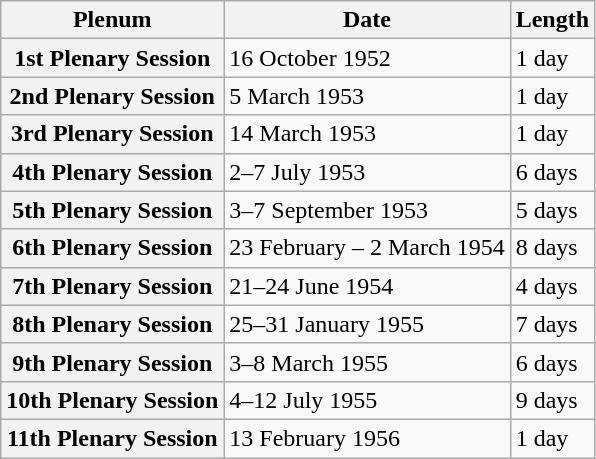<table class="wikitable sortable plainrowheaders">
<tr>
<th scope="col">Plenum</th>
<th scope="col">Date</th>
<th scope="col">Length</th>
</tr>
<tr>
<th scope="row">1st Plenary Session</th>
<td data-sort-value="1">16 October 1952</td>
<td>1 day</td>
</tr>
<tr>
<th scope="row">2nd Plenary Session</th>
<td data-sort-value="2">5 March 1953</td>
<td>1 day</td>
</tr>
<tr>
<th scope="row">3rd Plenary Session</th>
<td data-sort-value="3">14 March 1953</td>
<td>1 day</td>
</tr>
<tr>
<th scope="row">4th Plenary Session</th>
<td data-sort-value="4">2–7 July 1953</td>
<td>6 days</td>
</tr>
<tr>
<th scope="row">5th Plenary Session</th>
<td data-sort-value="5">3–7 September 1953</td>
<td>5 days</td>
</tr>
<tr>
<th scope="row">6th Plenary Session</th>
<td data-sort-value="6">23 February – 2 March 1954</td>
<td>8 days</td>
</tr>
<tr>
<th scope="row">7th Plenary Session</th>
<td data-sort-value="7">21–24 June 1954</td>
<td>4 days</td>
</tr>
<tr>
<th scope="row">8th Plenary Session</th>
<td data-sort-value="8">25–31 January 1955</td>
<td>7 days</td>
</tr>
<tr>
<th scope="row">9th Plenary Session</th>
<td data-sort-value="9">3–8 March 1955</td>
<td>6 days</td>
</tr>
<tr>
<th scope="row">10th Plenary Session</th>
<td data-sort-value="10">4–12 July 1955</td>
<td>9 days</td>
</tr>
<tr>
<th scope="row">11th Plenary Session</th>
<td data-sort-value="11">13 February 1956</td>
<td>1 day</td>
</tr>
</table>
